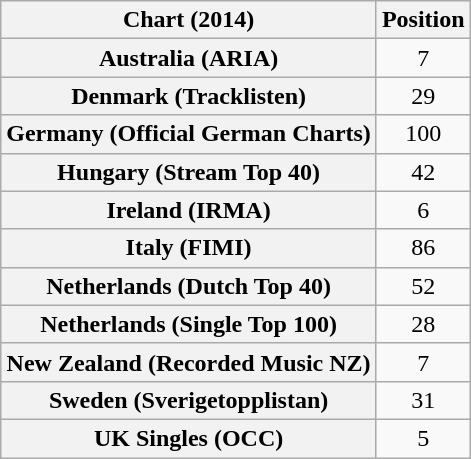<table class="wikitable sortable plainrowheaders" style="text-align:center">
<tr>
<th scope="col">Chart (2014)</th>
<th scope="col">Position</th>
</tr>
<tr>
<th scope="row">Australia (ARIA)</th>
<td>7</td>
</tr>
<tr>
<th scope="row">Denmark (Tracklisten)</th>
<td>29</td>
</tr>
<tr>
<th scope="row">Germany (Official German Charts)</th>
<td>100</td>
</tr>
<tr>
<th scope="row">Hungary (Stream Top 40)</th>
<td>42</td>
</tr>
<tr>
<th scope="row">Ireland (IRMA)</th>
<td>6</td>
</tr>
<tr>
<th scope="row">Italy (FIMI)</th>
<td>86</td>
</tr>
<tr>
<th scope="row">Netherlands (Dutch Top 40)</th>
<td>52</td>
</tr>
<tr>
<th scope="row">Netherlands (Single Top 100)</th>
<td>28</td>
</tr>
<tr>
<th scope="row">New Zealand (Recorded Music NZ)</th>
<td>7</td>
</tr>
<tr>
<th scope="row">Sweden (Sverigetopplistan)</th>
<td>31</td>
</tr>
<tr>
<th scope="row">UK Singles (OCC)</th>
<td>5</td>
</tr>
</table>
